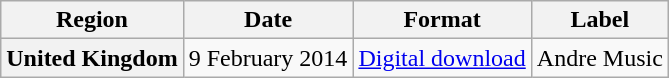<table class="wikitable plainrowheaders">
<tr>
<th>Region</th>
<th>Date</th>
<th>Format</th>
<th>Label</th>
</tr>
<tr>
<th scope="row">United Kingdom</th>
<td>9 February 2014</td>
<td><a href='#'>Digital download</a></td>
<td>Andre Music</td>
</tr>
</table>
